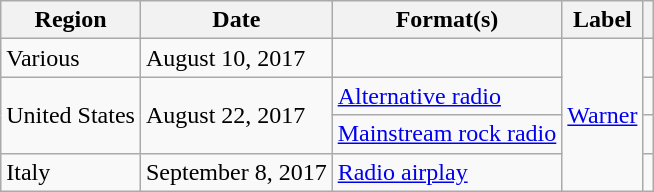<table class="wikitable">
<tr>
<th>Region</th>
<th>Date</th>
<th>Format(s)</th>
<th>Label</th>
<th></th>
</tr>
<tr>
<td>Various</td>
<td>August 10, 2017</td>
<td></td>
<td rowspan="4"><a href='#'>Warner</a></td>
<td></td>
</tr>
<tr>
<td rowspan="2">United States</td>
<td rowspan="2">August 22, 2017</td>
<td><a href='#'>Alternative radio</a></td>
<td></td>
</tr>
<tr>
<td><a href='#'>Mainstream rock radio</a></td>
<td></td>
</tr>
<tr>
<td>Italy</td>
<td>September 8, 2017</td>
<td><a href='#'>Radio airplay</a></td>
<td></td>
</tr>
</table>
